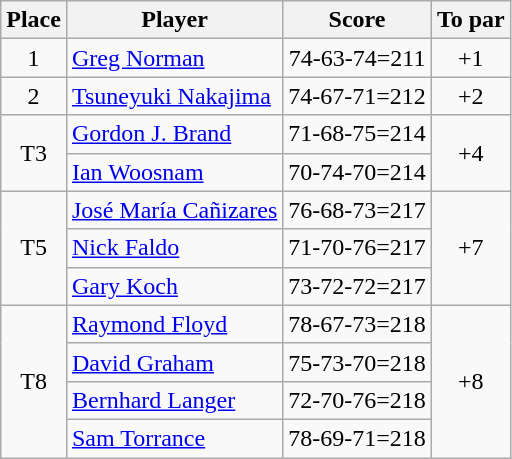<table class="wikitable">
<tr>
<th>Place</th>
<th>Player</th>
<th>Score</th>
<th>To par</th>
</tr>
<tr>
<td align=center>1</td>
<td> <a href='#'>Greg Norman</a></td>
<td align=center>74-63-74=211</td>
<td align=center>+1</td>
</tr>
<tr>
<td align=center>2</td>
<td> <a href='#'>Tsuneyuki Nakajima</a></td>
<td align=center>74-67-71=212</td>
<td align=center>+2</td>
</tr>
<tr>
<td rowspan="2" align=center>T3</td>
<td> <a href='#'>Gordon J. Brand</a></td>
<td align=center>71-68-75=214</td>
<td rowspan="2" align=center>+4</td>
</tr>
<tr>
<td> <a href='#'>Ian Woosnam</a></td>
<td align=center>70-74-70=214</td>
</tr>
<tr>
<td rowspan="3" align=center>T5</td>
<td> <a href='#'>José María Cañizares</a></td>
<td align=center>76-68-73=217</td>
<td rowspan="3" align=center>+7</td>
</tr>
<tr>
<td> <a href='#'>Nick Faldo</a></td>
<td align=center>71-70-76=217</td>
</tr>
<tr>
<td> <a href='#'>Gary Koch</a></td>
<td align=center>73-72-72=217</td>
</tr>
<tr>
<td rowspan="4" align=center>T8</td>
<td> <a href='#'>Raymond Floyd</a></td>
<td align=center>78-67-73=218</td>
<td rowspan="4" align=center>+8</td>
</tr>
<tr>
<td> <a href='#'>David Graham</a></td>
<td align=center>75-73-70=218</td>
</tr>
<tr>
<td> <a href='#'>Bernhard Langer</a></td>
<td align=center>72-70-76=218</td>
</tr>
<tr>
<td> <a href='#'>Sam Torrance</a></td>
<td align=center>78-69-71=218</td>
</tr>
</table>
